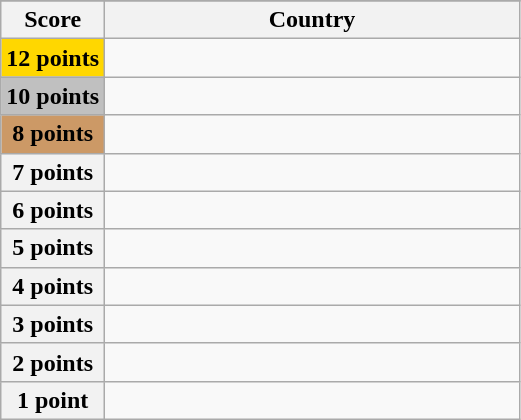<table class="wikitable">
<tr>
</tr>
<tr>
<th scope="col" width="20%">Score</th>
<th scope="col">Country</th>
</tr>
<tr>
<th scope="row" style="background:gold">12 points</th>
<td></td>
</tr>
<tr>
<th scope="row" style="background:silver">10 points</th>
<td></td>
</tr>
<tr>
<th scope="row" style="background:#CC9966">8 points</th>
<td></td>
</tr>
<tr>
<th scope="row">7 points</th>
<td></td>
</tr>
<tr>
<th scope="row">6 points</th>
<td></td>
</tr>
<tr>
<th scope="row">5 points</th>
<td></td>
</tr>
<tr>
<th scope="row">4 points</th>
<td></td>
</tr>
<tr>
<th scope="row">3 points</th>
<td></td>
</tr>
<tr>
<th scope="row">2 points</th>
<td></td>
</tr>
<tr>
<th scope="row">1 point</th>
<td></td>
</tr>
</table>
